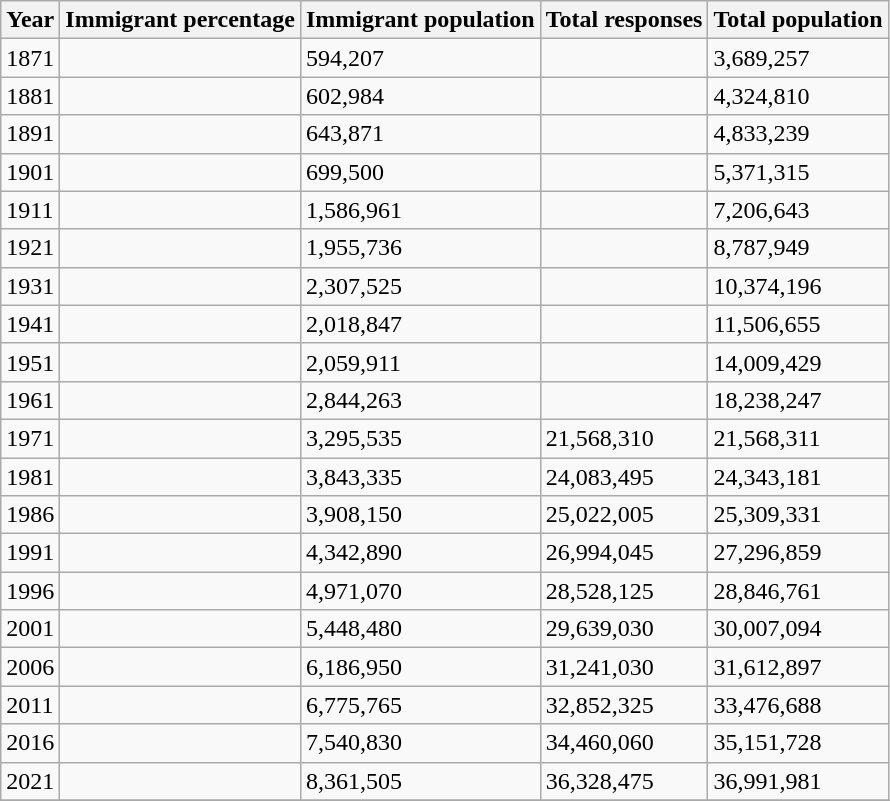<table class="wikitable sortable">
<tr>
<th>Year</th>
<th>Immigrant percentage</th>
<th>Immigrant population</th>
<th>Total responses</th>
<th>Total population</th>
</tr>
<tr>
<td>1871</td>
<td></td>
<td>594,207</td>
<td></td>
<td>3,689,257</td>
</tr>
<tr>
<td>1881</td>
<td></td>
<td>602,984</td>
<td></td>
<td>4,324,810</td>
</tr>
<tr>
<td>1891</td>
<td></td>
<td>643,871</td>
<td></td>
<td>4,833,239</td>
</tr>
<tr>
<td>1901</td>
<td></td>
<td>699,500</td>
<td></td>
<td>5,371,315</td>
</tr>
<tr>
<td>1911</td>
<td></td>
<td>1,586,961</td>
<td></td>
<td>7,206,643</td>
</tr>
<tr>
<td>1921</td>
<td></td>
<td>1,955,736</td>
<td></td>
<td>8,787,949</td>
</tr>
<tr>
<td>1931</td>
<td></td>
<td>2,307,525</td>
<td></td>
<td>10,374,196</td>
</tr>
<tr>
<td>1941</td>
<td></td>
<td>2,018,847</td>
<td></td>
<td>11,506,655</td>
</tr>
<tr>
<td>1951</td>
<td></td>
<td>2,059,911</td>
<td></td>
<td>14,009,429</td>
</tr>
<tr>
<td>1961</td>
<td></td>
<td>2,844,263</td>
<td></td>
<td>18,238,247</td>
</tr>
<tr>
<td>1971</td>
<td></td>
<td>3,295,535</td>
<td>21,568,310</td>
<td>21,568,311</td>
</tr>
<tr>
<td>1981</td>
<td></td>
<td>3,843,335</td>
<td>24,083,495</td>
<td>24,343,181</td>
</tr>
<tr>
<td>1986</td>
<td></td>
<td>3,908,150</td>
<td>25,022,005</td>
<td>25,309,331</td>
</tr>
<tr>
<td>1991</td>
<td></td>
<td>4,342,890</td>
<td>26,994,045</td>
<td>27,296,859</td>
</tr>
<tr>
<td>1996</td>
<td></td>
<td>4,971,070</td>
<td>28,528,125</td>
<td>28,846,761</td>
</tr>
<tr>
<td>2001</td>
<td></td>
<td>5,448,480</td>
<td>29,639,030</td>
<td>30,007,094</td>
</tr>
<tr>
<td>2006</td>
<td></td>
<td>6,186,950</td>
<td>31,241,030</td>
<td>31,612,897</td>
</tr>
<tr>
<td>2011</td>
<td></td>
<td>6,775,765</td>
<td>32,852,325</td>
<td>33,476,688</td>
</tr>
<tr>
<td>2016</td>
<td></td>
<td>7,540,830</td>
<td>34,460,060</td>
<td>35,151,728</td>
</tr>
<tr>
<td>2021</td>
<td></td>
<td>8,361,505</td>
<td>36,328,475</td>
<td>36,991,981</td>
</tr>
<tr>
</tr>
</table>
